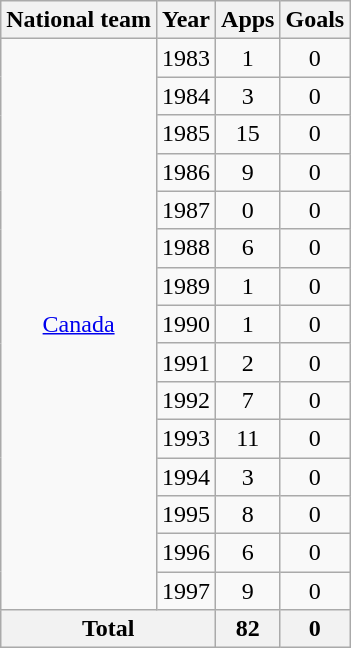<table class="wikitable" style="text-align:center">
<tr>
<th>National team</th>
<th>Year</th>
<th>Apps</th>
<th>Goals</th>
</tr>
<tr>
<td rowspan="15"><a href='#'>Canada</a></td>
<td>1983</td>
<td>1</td>
<td>0</td>
</tr>
<tr>
<td>1984</td>
<td>3</td>
<td>0</td>
</tr>
<tr>
<td>1985</td>
<td>15</td>
<td>0</td>
</tr>
<tr>
<td>1986</td>
<td>9</td>
<td>0</td>
</tr>
<tr>
<td>1987</td>
<td>0</td>
<td>0</td>
</tr>
<tr>
<td>1988</td>
<td>6</td>
<td>0</td>
</tr>
<tr>
<td>1989</td>
<td>1</td>
<td>0</td>
</tr>
<tr>
<td>1990</td>
<td>1</td>
<td>0</td>
</tr>
<tr>
<td>1991</td>
<td>2</td>
<td>0</td>
</tr>
<tr>
<td>1992</td>
<td>7</td>
<td>0</td>
</tr>
<tr>
<td>1993</td>
<td>11</td>
<td>0</td>
</tr>
<tr>
<td>1994</td>
<td>3</td>
<td>0</td>
</tr>
<tr>
<td>1995</td>
<td>8</td>
<td>0</td>
</tr>
<tr>
<td>1996</td>
<td>6</td>
<td>0</td>
</tr>
<tr>
<td>1997</td>
<td>9</td>
<td>0</td>
</tr>
<tr>
<th colspan="2">Total</th>
<th>82</th>
<th>0</th>
</tr>
</table>
